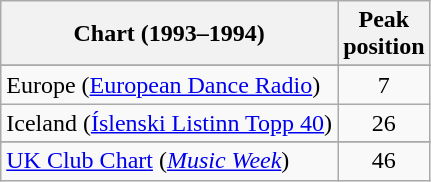<table class="wikitable sortable">
<tr>
<th>Chart (1993–1994)</th>
<th>Peak<br>position</th>
</tr>
<tr>
</tr>
<tr>
<td>Europe (<a href='#'>European Dance Radio</a>)</td>
<td style="text-align:center;">7</td>
</tr>
<tr>
<td>Iceland (<a href='#'>Íslenski Listinn Topp 40</a>)</td>
<td style="text-align:center;">26</td>
</tr>
<tr>
</tr>
<tr>
</tr>
<tr>
</tr>
<tr>
<td><a href='#'>UK Club Chart</a> (<em><a href='#'>Music Week</a></em>)</td>
<td style="text-align:center;">46</td>
</tr>
</table>
